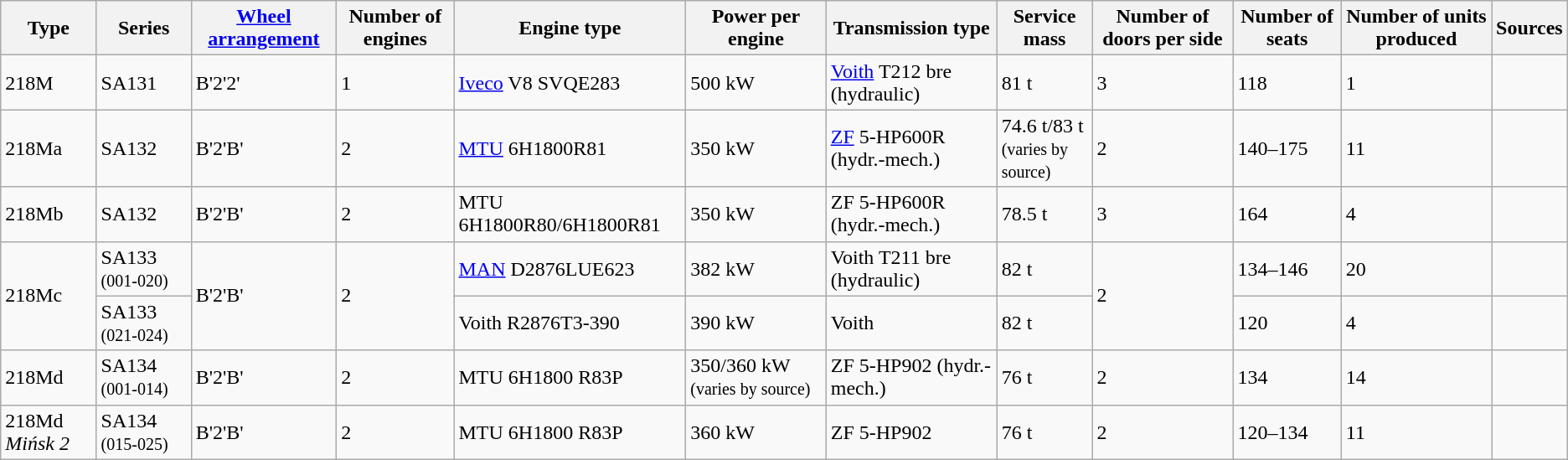<table class="wikitable">
<tr>
<th>Type</th>
<th>Series</th>
<th><a href='#'>Wheel arrangement</a></th>
<th>Number of engines</th>
<th>Engine type</th>
<th>Power per engine</th>
<th>Transmission type</th>
<th>Service mass</th>
<th>Number of doors per side</th>
<th>Number of seats</th>
<th>Number of units produced</th>
<th>Sources</th>
</tr>
<tr>
<td>218M</td>
<td>SA131</td>
<td>B'2'2'</td>
<td>1</td>
<td><a href='#'>Iveco</a> V8 SVQE283</td>
<td>500 kW</td>
<td><a href='#'>Voith</a> T212 bre (hydraulic)</td>
<td>81 t</td>
<td>3</td>
<td>118</td>
<td>1</td>
<td></td>
</tr>
<tr>
<td>218Ma</td>
<td>SA132</td>
<td>B'2'B'</td>
<td>2</td>
<td><a href='#'>MTU</a> 6H1800R81</td>
<td>350 kW</td>
<td><a href='#'>ZF</a> 5-HP600R (hydr.-mech.)</td>
<td>74.6 t/83 t<br><small>(varies by source)</small></td>
<td>2</td>
<td>140–175</td>
<td>11</td>
<td></td>
</tr>
<tr>
<td>218Mb</td>
<td>SA132</td>
<td>B'2'B'</td>
<td>2</td>
<td>MTU 6H1800R80/6H1800R81</td>
<td>350 kW</td>
<td>ZF 5-HP600R (hydr.-mech.)</td>
<td>78.5 t</td>
<td>3</td>
<td>164</td>
<td>4</td>
<td></td>
</tr>
<tr>
<td rowspan="2">218Mc</td>
<td>SA133<br><small>(001-020)</small></td>
<td rowspan="2">B'2'B'</td>
<td rowspan="2">2</td>
<td><a href='#'>MAN</a> D2876LUE623</td>
<td>382 kW</td>
<td>Voith T211 bre (hydraulic)</td>
<td>82 t</td>
<td rowspan="2">2</td>
<td>134–146</td>
<td>20</td>
<td></td>
</tr>
<tr>
<td>SA133 <small>(021-024)</small></td>
<td>Voith R2876T3-390</td>
<td>390 kW</td>
<td>Voith</td>
<td>82 t</td>
<td>120</td>
<td>4</td>
<td></td>
</tr>
<tr>
<td>218Md</td>
<td>SA134 <small>(001-014)</small></td>
<td>B'2'B'</td>
<td>2</td>
<td>MTU 6H1800 R83P</td>
<td>350/360 kW <small>(varies by source)</small></td>
<td>ZF 5-HP902 (hydr.-mech.)</td>
<td>76 t</td>
<td>2</td>
<td>134</td>
<td>14</td>
<td></td>
</tr>
<tr>
<td>218Md <em>Mińsk 2</em></td>
<td>SA134 <small>(015-025)</small></td>
<td>B'2'B'</td>
<td>2</td>
<td>MTU 6H1800 R83P</td>
<td>360 kW</td>
<td>ZF 5-HP902</td>
<td>76 t</td>
<td>2</td>
<td>120–134</td>
<td>11</td>
<td></td>
</tr>
</table>
